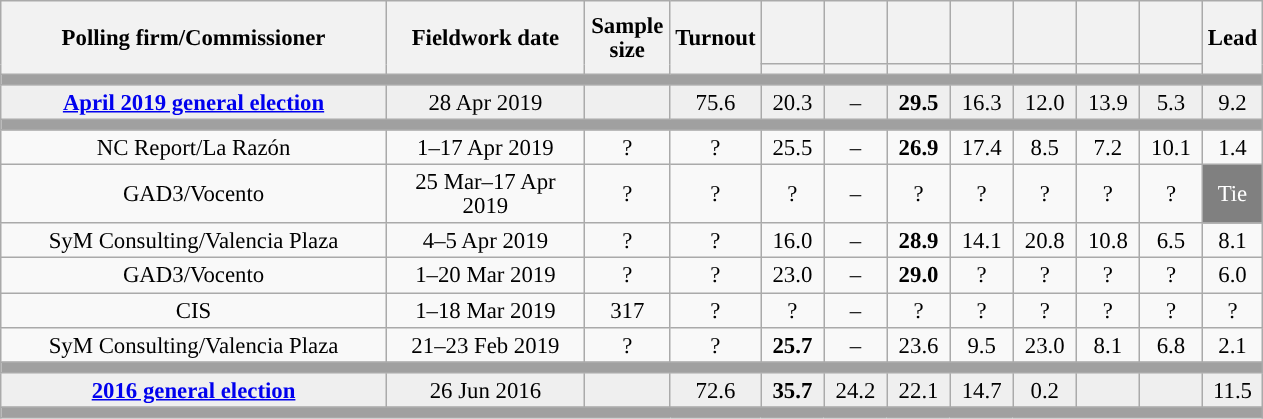<table class="wikitable collapsible collapsed" style="text-align:center; font-size:95%; line-height:16px;">
<tr style="height:42px;">
<th style="width:250px;" rowspan="2">Polling firm/Commissioner</th>
<th style="width:125px;" rowspan="2">Fieldwork date</th>
<th style="width:50px;" rowspan="2">Sample size</th>
<th style="width:45px;" rowspan="2">Turnout</th>
<th style="width:35px;"></th>
<th style="width:35px;"></th>
<th style="width:35px;"></th>
<th style="width:35px;"></th>
<th style="width:35px;"></th>
<th style="width:35px;"></th>
<th style="width:35px;"></th>
<th style="width:30px;" rowspan="2">Lead</th>
</tr>
<tr>
<th style="color:inherit;background:"></th>
<th style="color:inherit;background:"></th>
<th style="color:inherit;background:"></th>
<th style="color:inherit;background:"></th>
<th style="color:inherit;background:"></th>
<th style="color:inherit;background:"></th>
<th style="color:inherit;background:"></th>
</tr>
<tr>
<td colspan="12" style="background:#A0A0A0"></td>
</tr>
<tr style="background:#EFEFEF;">
<td><strong><a href='#'>April 2019 general election</a></strong></td>
<td>28 Apr 2019</td>
<td></td>
<td>75.6</td>
<td>20.3<br></td>
<td>–</td>
<td><strong>29.5</strong><br></td>
<td>16.3<br></td>
<td>12.0<br></td>
<td>13.9<br></td>
<td>5.3<br></td>
<td style="background:">9.2</td>
</tr>
<tr>
<td colspan="12" style="background:#A0A0A0"></td>
</tr>
<tr>
<td>NC Report/La Razón</td>
<td>1–17 Apr 2019</td>
<td>?</td>
<td>?</td>
<td>25.5<br></td>
<td>–</td>
<td><strong>26.9</strong><br></td>
<td>17.4<br></td>
<td>8.5<br></td>
<td>7.2<br></td>
<td>10.1<br></td>
<td style="background:">1.4</td>
</tr>
<tr>
<td>GAD3/Vocento</td>
<td>25 Mar–17 Apr 2019</td>
<td>?</td>
<td>?</td>
<td>?<br></td>
<td>–</td>
<td>?<br></td>
<td>?<br></td>
<td>?<br></td>
<td>?<br></td>
<td>?<br></td>
<td style="background:gray;color:white;">Tie</td>
</tr>
<tr>
<td>SyM Consulting/Valencia Plaza</td>
<td>4–5 Apr 2019</td>
<td>?</td>
<td>?</td>
<td>16.0<br></td>
<td>–</td>
<td><strong>28.9</strong><br></td>
<td>14.1<br></td>
<td>20.8<br></td>
<td>10.8<br></td>
<td>6.5<br></td>
<td style="background:">8.1</td>
</tr>
<tr>
<td>GAD3/Vocento</td>
<td>1–20 Mar 2019</td>
<td>?</td>
<td>?</td>
<td>23.0<br></td>
<td>–</td>
<td><strong>29.0</strong><br></td>
<td>?<br></td>
<td>?<br></td>
<td>?<br></td>
<td>?<br></td>
<td style="background:">6.0</td>
</tr>
<tr>
<td>CIS</td>
<td>1–18 Mar 2019</td>
<td>317</td>
<td>?</td>
<td>?<br></td>
<td>–</td>
<td>?<br></td>
<td>?<br></td>
<td>?<br></td>
<td>?<br></td>
<td>?<br></td>
<td style="background:">?</td>
</tr>
<tr>
<td>SyM Consulting/Valencia Plaza</td>
<td>21–23 Feb 2019</td>
<td>?</td>
<td>?</td>
<td><strong>25.7</strong><br></td>
<td>–</td>
<td>23.6<br></td>
<td>9.5<br></td>
<td>23.0<br></td>
<td>8.1<br></td>
<td>6.8<br></td>
<td style="background:">2.1</td>
</tr>
<tr>
<td colspan="12" style="background:#A0A0A0"></td>
</tr>
<tr style="background:#EFEFEF;">
<td><strong><a href='#'>2016 general election</a></strong></td>
<td>26 Jun 2016</td>
<td></td>
<td>72.6</td>
<td><strong>35.7</strong><br></td>
<td>24.2<br></td>
<td>22.1<br></td>
<td>14.7<br></td>
<td>0.2<br></td>
<td></td>
<td></td>
<td style="background:">11.5</td>
</tr>
<tr>
<td colspan="12" style="background:#A0A0A0"></td>
</tr>
</table>
